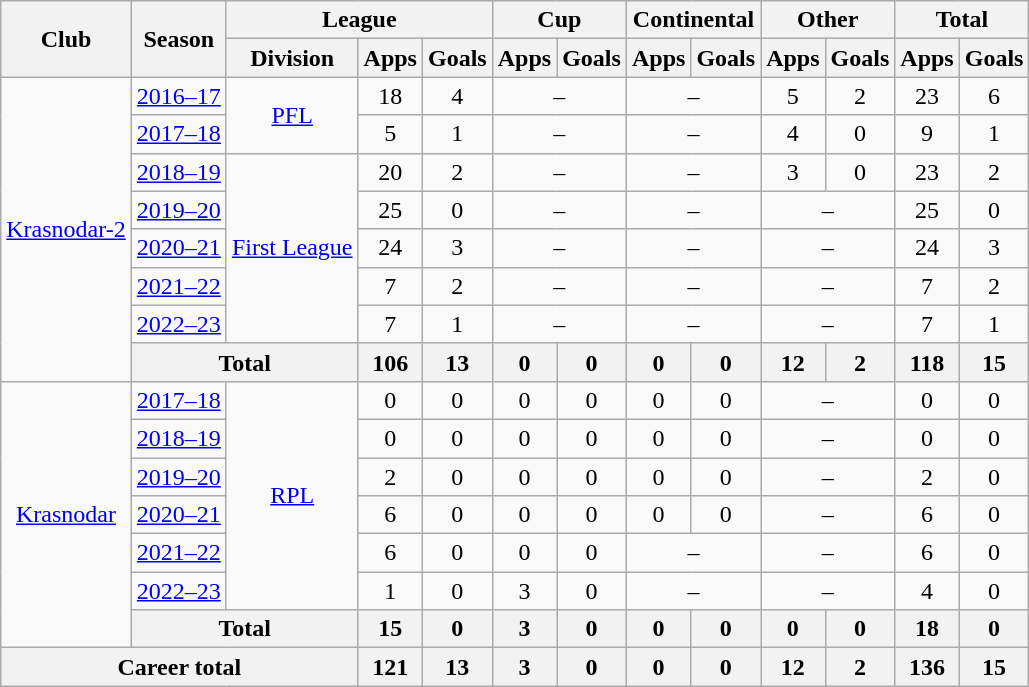<table class="wikitable" style="text-align: center;">
<tr>
<th rowspan=2>Club</th>
<th rowspan=2>Season</th>
<th colspan=3>League</th>
<th colspan=2>Cup</th>
<th colspan=2>Continental</th>
<th colspan=2>Other</th>
<th colspan=2>Total</th>
</tr>
<tr>
<th>Division</th>
<th>Apps</th>
<th>Goals</th>
<th>Apps</th>
<th>Goals</th>
<th>Apps</th>
<th>Goals</th>
<th>Apps</th>
<th>Goals</th>
<th>Apps</th>
<th>Goals</th>
</tr>
<tr>
<td rowspan="8"><a href='#'>Krasnodar-2</a></td>
<td><a href='#'>2016–17</a></td>
<td rowspan="2"><a href='#'>PFL</a></td>
<td>18</td>
<td>4</td>
<td colspan=2>–</td>
<td colspan=2>–</td>
<td>5</td>
<td>2</td>
<td>23</td>
<td>6</td>
</tr>
<tr>
<td><a href='#'>2017–18</a></td>
<td>5</td>
<td>1</td>
<td colspan=2>–</td>
<td colspan=2>–</td>
<td>4</td>
<td>0</td>
<td>9</td>
<td>1</td>
</tr>
<tr>
<td><a href='#'>2018–19</a></td>
<td rowspan="5"><a href='#'>First League</a></td>
<td>20</td>
<td>2</td>
<td colspan=2>–</td>
<td colspan=2>–</td>
<td>3</td>
<td>0</td>
<td>23</td>
<td>2</td>
</tr>
<tr>
<td><a href='#'>2019–20</a></td>
<td>25</td>
<td>0</td>
<td colspan=2>–</td>
<td colspan=2>–</td>
<td colspan=2>–</td>
<td>25</td>
<td>0</td>
</tr>
<tr>
<td><a href='#'>2020–21</a></td>
<td>24</td>
<td>3</td>
<td colspan=2>–</td>
<td colspan=2>–</td>
<td colspan=2>–</td>
<td>24</td>
<td>3</td>
</tr>
<tr>
<td><a href='#'>2021–22</a></td>
<td>7</td>
<td>2</td>
<td colspan=2>–</td>
<td colspan=2>–</td>
<td colspan=2>–</td>
<td>7</td>
<td>2</td>
</tr>
<tr>
<td><a href='#'>2022–23</a></td>
<td>7</td>
<td>1</td>
<td colspan=2>–</td>
<td colspan=2>–</td>
<td colspan=2>–</td>
<td>7</td>
<td>1</td>
</tr>
<tr>
<th colspan=2>Total</th>
<th>106</th>
<th>13</th>
<th>0</th>
<th>0</th>
<th>0</th>
<th>0</th>
<th>12</th>
<th>2</th>
<th>118</th>
<th>15</th>
</tr>
<tr>
<td rowspan="7"><a href='#'>Krasnodar</a></td>
<td><a href='#'>2017–18</a></td>
<td rowspan="6"><a href='#'>RPL</a></td>
<td>0</td>
<td>0</td>
<td>0</td>
<td>0</td>
<td>0</td>
<td>0</td>
<td colspan=2>–</td>
<td>0</td>
<td>0</td>
</tr>
<tr>
<td><a href='#'>2018–19</a></td>
<td>0</td>
<td>0</td>
<td>0</td>
<td>0</td>
<td>0</td>
<td>0</td>
<td colspan=2>–</td>
<td>0</td>
<td>0</td>
</tr>
<tr>
<td><a href='#'>2019–20</a></td>
<td>2</td>
<td>0</td>
<td>0</td>
<td>0</td>
<td>0</td>
<td>0</td>
<td colspan=2>–</td>
<td>2</td>
<td>0</td>
</tr>
<tr>
<td><a href='#'>2020–21</a></td>
<td>6</td>
<td>0</td>
<td>0</td>
<td>0</td>
<td>0</td>
<td>0</td>
<td colspan=2>–</td>
<td>6</td>
<td>0</td>
</tr>
<tr>
<td><a href='#'>2021–22</a></td>
<td>6</td>
<td>0</td>
<td>0</td>
<td>0</td>
<td colspan=2>–</td>
<td colspan=2>–</td>
<td>6</td>
<td>0</td>
</tr>
<tr>
<td><a href='#'>2022–23</a></td>
<td>1</td>
<td>0</td>
<td>3</td>
<td>0</td>
<td colspan=2>–</td>
<td colspan=2>–</td>
<td>4</td>
<td>0</td>
</tr>
<tr>
<th colspan=2>Total</th>
<th>15</th>
<th>0</th>
<th>3</th>
<th>0</th>
<th>0</th>
<th>0</th>
<th>0</th>
<th>0</th>
<th>18</th>
<th>0</th>
</tr>
<tr>
<th colspan=3>Career total</th>
<th>121</th>
<th>13</th>
<th>3</th>
<th>0</th>
<th>0</th>
<th>0</th>
<th>12</th>
<th>2</th>
<th>136</th>
<th>15</th>
</tr>
</table>
